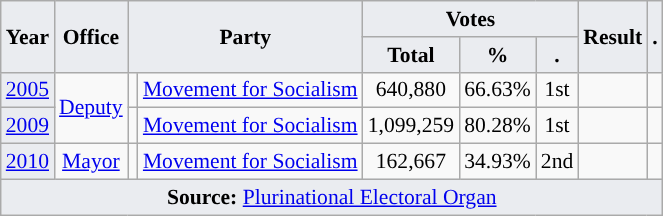<table class="wikitable" style="font-size:90%; text-align:center;">
<tr>
<th style="background-color:#EAECF0;" rowspan=2>Year</th>
<th style="background-color:#EAECF0;" rowspan=2>Office</th>
<th style="background-color:#EAECF0;" colspan=2 rowspan=2>Party</th>
<th style="background-color:#EAECF0;" colspan=3>Votes</th>
<th style="background-color:#EAECF0;" rowspan=2>Result</th>
<th style="background-color:#EAECF0;" rowspan=2>.</th>
</tr>
<tr>
<th style="background-color:#EAECF0;">Total</th>
<th style="background-color:#EAECF0;">%</th>
<th style="background-color:#EAECF0;">.</th>
</tr>
<tr>
<td style="background-color:#EAECF0;"><a href='#'>2005</a></td>
<td rowspan=2><a href='#'>Deputy</a></td>
<td style="background-color:"></td>
<td><a href='#'>Movement for Socialism</a></td>
<td>640,880</td>
<td>66.63%</td>
<td>1st</td>
<td></td>
<td></td>
</tr>
<tr>
<td style="background-color:#EAECF0;"><a href='#'>2009</a></td>
<td style="background-color:"></td>
<td><a href='#'>Movement for Socialism</a></td>
<td>1,099,259</td>
<td>80.28%</td>
<td>1st</td>
<td></td>
<td></td>
</tr>
<tr>
<td style="background-color:#EAECF0;"><a href='#'>2010</a></td>
<td><a href='#'>Mayor</a></td>
<td style="background-color:"></td>
<td><a href='#'>Movement for Socialism</a></td>
<td>162,667</td>
<td>34.93%</td>
<td>2nd</td>
<td></td>
<td></td>
</tr>
<tr>
<td style="background-color:#EAECF0;" colspan=9><strong>Source:</strong> <a href='#'>Plurinational Electoral Organ</a>  </td>
</tr>
</table>
